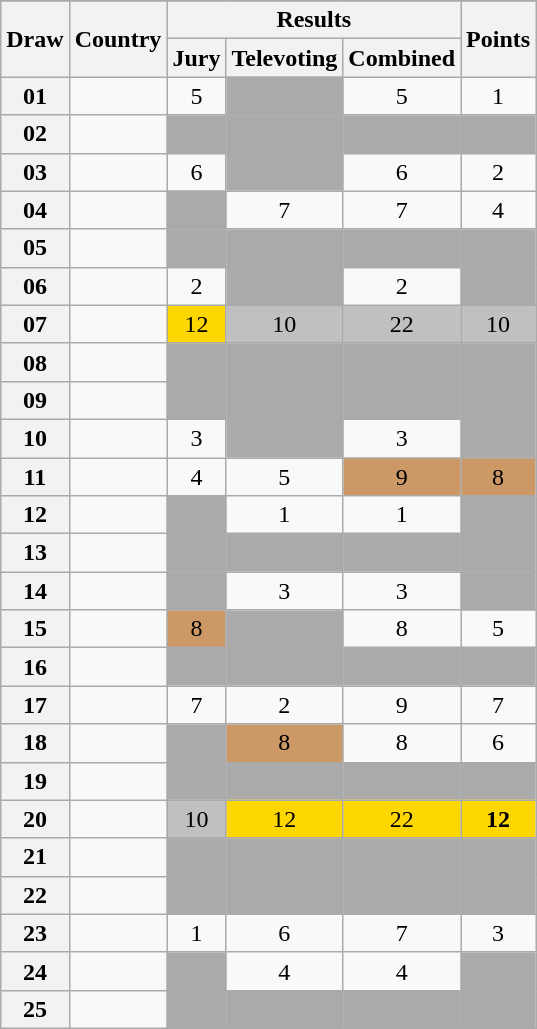<table class="sortable wikitable collapsible plainrowheaders" style="text-align:center;">
<tr>
</tr>
<tr>
<th scope="col" rowspan="2">Draw</th>
<th scope="col" rowspan="2">Country</th>
<th scope="col" colspan="3">Results</th>
<th scope="col" rowspan="2">Points</th>
</tr>
<tr>
<th scope="col">Jury</th>
<th scope="col">Televoting</th>
<th scope="col">Combined</th>
</tr>
<tr>
<th scope="row" style="text-align:center;">01</th>
<td style="text-align:left;"></td>
<td>5</td>
<td style="background:#AAAAAA;"></td>
<td>5</td>
<td>1</td>
</tr>
<tr>
<th scope="row" style="text-align:center;">02</th>
<td style="text-align:left;"></td>
<td style="background:#AAAAAA;"></td>
<td style="background:#AAAAAA;"></td>
<td style="background:#AAAAAA;"></td>
<td style="background:#AAAAAA;"></td>
</tr>
<tr>
<th scope="row" style="text-align:center;">03</th>
<td style="text-align:left;"></td>
<td>6</td>
<td style="background:#AAAAAA;"></td>
<td>6</td>
<td>2</td>
</tr>
<tr>
<th scope="row" style="text-align:center;">04</th>
<td style="text-align:left;"></td>
<td style="background:#AAAAAA;"></td>
<td>7</td>
<td>7</td>
<td>4</td>
</tr>
<tr>
<th scope="row" style="text-align:center;">05</th>
<td style="text-align:left;"></td>
<td style="background:#AAAAAA;"></td>
<td style="background:#AAAAAA;"></td>
<td style="background:#AAAAAA;"></td>
<td style="background:#AAAAAA;"></td>
</tr>
<tr>
<th scope="row" style="text-align:center;">06</th>
<td style="text-align:left;"></td>
<td>2</td>
<td style="background:#AAAAAA;"></td>
<td>2</td>
<td style="background:#AAAAAA;"></td>
</tr>
<tr>
<th scope="row" style="text-align:center;">07</th>
<td style="text-align:left;"></td>
<td style="background:gold;">12</td>
<td style="background:silver;">10</td>
<td style="background:silver;">22</td>
<td style="background:silver;">10</td>
</tr>
<tr>
<th scope="row" style="text-align:center;">08</th>
<td style="text-align:left;"></td>
<td style="background:#AAAAAA;"></td>
<td style="background:#AAAAAA;"></td>
<td style="background:#AAAAAA;"></td>
<td style="background:#AAAAAA;"></td>
</tr>
<tr>
<th scope="row" style="text-align:center;">09</th>
<td style="text-align:left;"></td>
<td style="background:#AAAAAA;"></td>
<td style="background:#AAAAAA;"></td>
<td style="background:#AAAAAA;"></td>
<td style="background:#AAAAAA;"></td>
</tr>
<tr>
<th scope="row" style="text-align:center;">10</th>
<td style="text-align:left;"></td>
<td>3</td>
<td style="background:#AAAAAA;"></td>
<td>3</td>
<td style="background:#AAAAAA;"></td>
</tr>
<tr>
<th scope="row" style="text-align:center;">11</th>
<td style="text-align:left;"></td>
<td>4</td>
<td>5</td>
<td style="background:#CC9966;">9</td>
<td style="background:#CC9966;">8</td>
</tr>
<tr>
<th scope="row" style="text-align:center;">12</th>
<td style="text-align:left;"></td>
<td style="background:#AAAAAA;"></td>
<td>1</td>
<td>1</td>
<td style="background:#AAAAAA;"></td>
</tr>
<tr>
<th scope="row" style="text-align:center;">13</th>
<td style="text-align:left;"></td>
<td style="background:#AAAAAA;"></td>
<td style="background:#AAAAAA;"></td>
<td style="background:#AAAAAA;"></td>
<td style="background:#AAAAAA;"></td>
</tr>
<tr>
<th scope="row" style="text-align:center;">14</th>
<td style="text-align:left;"></td>
<td style="background:#AAAAAA;"></td>
<td>3</td>
<td>3</td>
<td style="background:#AAAAAA;"></td>
</tr>
<tr>
<th scope="row" style="text-align:center;">15</th>
<td style="text-align:left;"></td>
<td style="background:#CC9966;">8</td>
<td style="background:#AAAAAA;"></td>
<td>8</td>
<td>5</td>
</tr>
<tr class="sortbottom">
<th scope="row" style="text-align:center;">16</th>
<td style="text-align:left;"></td>
<td style="background:#AAAAAA;"></td>
<td style="background:#AAAAAA;"></td>
<td style="background:#AAAAAA;"></td>
<td style="background:#AAAAAA;"></td>
</tr>
<tr>
<th scope="row" style="text-align:center;">17</th>
<td style="text-align:left;"></td>
<td>7</td>
<td>2</td>
<td>9</td>
<td>7</td>
</tr>
<tr>
<th scope="row" style="text-align:center;">18</th>
<td style="text-align:left;"></td>
<td style="background:#AAAAAA;"></td>
<td style="background:#CC9966;">8</td>
<td>8</td>
<td>6</td>
</tr>
<tr>
<th scope="row" style="text-align:center;">19</th>
<td style="text-align:left;"></td>
<td style="background:#AAAAAA;"></td>
<td style="background:#AAAAAA;"></td>
<td style="background:#AAAAAA;"></td>
<td style="background:#AAAAAA;"></td>
</tr>
<tr>
<th scope="row" style="text-align:center;">20</th>
<td style="text-align:left;"></td>
<td style="background:silver;">10</td>
<td style="background:gold;">12</td>
<td style="background:gold;">22</td>
<td style="background:gold;"><strong>12</strong></td>
</tr>
<tr>
<th scope="row" style="text-align:center;">21</th>
<td style="text-align:left;"></td>
<td style="background:#AAAAAA;"></td>
<td style="background:#AAAAAA;"></td>
<td style="background:#AAAAAA;"></td>
<td style="background:#AAAAAA;"></td>
</tr>
<tr>
<th scope="row" style="text-align:center;">22</th>
<td style="text-align:left;"></td>
<td style="background:#AAAAAA;"></td>
<td style="background:#AAAAAA;"></td>
<td style="background:#AAAAAA;"></td>
<td style="background:#AAAAAA;"></td>
</tr>
<tr>
<th scope="row" style="text-align:center;">23</th>
<td style="text-align:left;"></td>
<td>1</td>
<td>6</td>
<td>7</td>
<td>3</td>
</tr>
<tr>
<th scope="row" style="text-align:center;">24</th>
<td style="text-align:left;"></td>
<td style="background:#AAAAAA;"></td>
<td>4</td>
<td>4</td>
<td style="background:#AAAAAA;"></td>
</tr>
<tr>
<th scope="row" style="text-align:center;">25</th>
<td style="text-align:left;"></td>
<td style="background:#AAAAAA;"></td>
<td style="background:#AAAAAA;"></td>
<td style="background:#AAAAAA;"></td>
<td style="background:#AAAAAA;"></td>
</tr>
</table>
